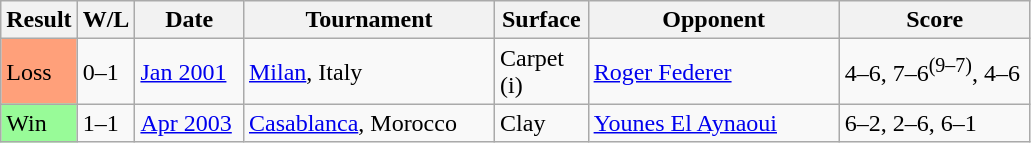<table class="sortable wikitable">
<tr>
<th style="width:40px">Result</th>
<th style="width:30px" class="unsortable">W/L</th>
<th style="width:65px">Date</th>
<th style="width:160px">Tournament</th>
<th style="width:55px">Surface</th>
<th style="width:160px">Opponent</th>
<th style="width:120px" class="unsortable">Score</th>
</tr>
<tr>
<td style="background:#ffa07a;">Loss</td>
<td>0–1</td>
<td><a href='#'>Jan 2001</a></td>
<td><a href='#'>Milan</a>, Italy</td>
<td>Carpet (i)</td>
<td> <a href='#'>Roger Federer</a></td>
<td>4–6, 7–6<sup>(9–7)</sup>, 4–6</td>
</tr>
<tr>
<td style="background:#98fb98;">Win</td>
<td>1–1</td>
<td><a href='#'>Apr 2003</a></td>
<td><a href='#'>Casablanca</a>, Morocco</td>
<td>Clay</td>
<td> <a href='#'>Younes El Aynaoui</a></td>
<td>6–2, 2–6, 6–1</td>
</tr>
</table>
